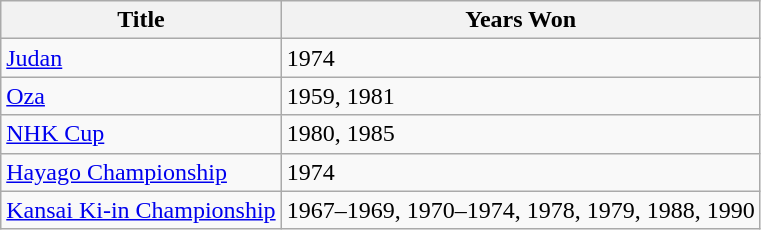<table class="wikitable">
<tr>
<th>Title</th>
<th>Years Won</th>
</tr>
<tr>
<td> <a href='#'>Judan</a></td>
<td>1974</td>
</tr>
<tr>
<td> <a href='#'>Oza</a></td>
<td>1959, 1981</td>
</tr>
<tr>
<td> <a href='#'>NHK Cup</a></td>
<td>1980, 1985</td>
</tr>
<tr>
<td> <a href='#'>Hayago Championship</a></td>
<td>1974</td>
</tr>
<tr>
<td> <a href='#'>Kansai Ki-in Championship</a></td>
<td>1967–1969, 1970–1974, 1978, 1979, 1988, 1990</td>
</tr>
</table>
